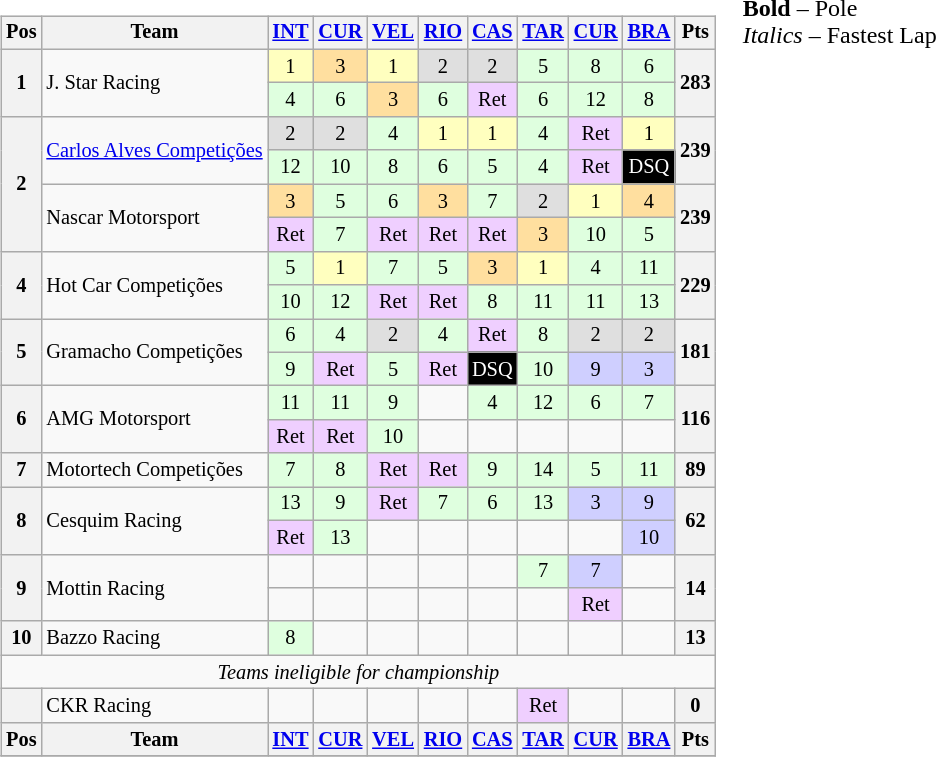<table>
<tr>
<td valign="top"><br><table class="wikitable" style="font-size: 85%; text-align: center;">
<tr valign="top">
<th valign="middle">Pos</th>
<th valign="middle">Team</th>
<th><a href='#'>INT</a></th>
<th><a href='#'>CUR</a></th>
<th><a href='#'>VEL</a></th>
<th><a href='#'>RIO</a></th>
<th><a href='#'>CAS</a></th>
<th><a href='#'>TAR</a></th>
<th><a href='#'>CUR</a></th>
<th><a href='#'>BRA</a></th>
<th valign="middle">Pts</th>
</tr>
<tr>
<th rowspan=2>1</th>
<td align="left" rowspan=2>J. Star Racing</td>
<td style="background:#FFFFBF;">1</td>
<td style="background:#FFDF9F;">3</td>
<td style="background:#FFFFBF;">1</td>
<td style="background:#DFDFDF;">2</td>
<td style="background:#DFDFDF;">2</td>
<td style="background:#DFFFDF;">5</td>
<td style="background:#DFFFDF;">8</td>
<td style="background:#DFFFDF;">6</td>
<th rowspan="2">283</th>
</tr>
<tr>
<td style="background:#DFFFDF;">4</td>
<td style="background:#DFFFDF;">6</td>
<td style="background:#FFDF9F;">3</td>
<td style="background:#DFFFDF;">6</td>
<td style="background:#efcfff;">Ret</td>
<td style="background:#DFFFDF;">6</td>
<td style="background:#DFFFDF;">12</td>
<td style="background:#DFFFDF;">8</td>
</tr>
<tr>
<th rowspan=4>2</th>
<td align="left" rowspan=2><a href='#'>Carlos Alves Competições</a></td>
<td style="background:#DFDFDF;">2</td>
<td style="background:#DFDFDF;">2</td>
<td style="background:#DFFFDF;">4</td>
<td style="background:#FFFFBF;">1</td>
<td style="background:#FFFFBF;">1</td>
<td style="background:#DFFFDF;">4</td>
<td style="background:#efcfff;">Ret</td>
<td style="background:#FFFFBF;">1</td>
<th rowspan="2">239</th>
</tr>
<tr>
<td style="background:#DFFFDF;">12</td>
<td style="background:#DFFFDF;">10</td>
<td style="background:#DFFFDF;">8</td>
<td style="background:#DFFFDF;">6</td>
<td style="background:#DFFFDF;">5</td>
<td style="background:#DFFFDF;">4</td>
<td style="background:#efcfff;">Ret</td>
<td style="background:#000000; color:white;">DSQ</td>
</tr>
<tr>
<td align="left" rowspan=2>Nascar Motorsport</td>
<td style="background:#FFDF9F;">3</td>
<td style="background:#DFFFDF;">5</td>
<td style="background:#DFFFDF;">6</td>
<td style="background:#FFDF9F;">3</td>
<td style="background:#DFFFDF;">7</td>
<td style="background:#DFDFDF;">2</td>
<td style="background:#FFFFBF;">1</td>
<td style="background:#FFDF9F;">4</td>
<th rowspan="2">239</th>
</tr>
<tr>
<td style="background:#efcfff;">Ret</td>
<td style="background:#DFFFDF;">7</td>
<td style="background:#efcfff;">Ret</td>
<td style="background:#efcfff;">Ret</td>
<td style="background:#efcfff;">Ret</td>
<td style="background:#FFDF9F;">3</td>
<td style="background:#DFFFDF;">10</td>
<td style="background:#DFFFDF;">5</td>
</tr>
<tr>
<th rowspan=2>4</th>
<td align="left" rowspan=2>Hot Car Competições</td>
<td style="background:#DFFFDF;">5</td>
<td style="background:#FFFFBF;">1</td>
<td style="background:#DFFFDF;">7</td>
<td style="background:#DFFFDF;">5</td>
<td style="background:#FFDF9F;">3</td>
<td style="background:#FFFFBF;">1</td>
<td style="background:#DFFFDF;">4</td>
<td style="background:#DFFFDF;">11</td>
<th rowspan="2">229</th>
</tr>
<tr>
<td style="background:#DFFFDF;">10</td>
<td style="background:#DFFFDF;">12</td>
<td style="background:#efcfff;">Ret</td>
<td style="background:#efcfff;">Ret</td>
<td style="background:#DFFFDF;">8</td>
<td style="background:#DFFFDF;">11</td>
<td style="background:#DFFFDF;">11</td>
<td style="background:#DFFFDF;">13</td>
</tr>
<tr>
<th rowspan=2>5</th>
<td align="left" rowspan=2>Gramacho Competições</td>
<td style="background:#DFFFDF;">6</td>
<td style="background:#DFFFDF;">4</td>
<td style="background:#DFDFDF;">2</td>
<td style="background:#DFFFDF;">4</td>
<td style="background:#efcfff;">Ret</td>
<td style="background:#DFFFDF;">8</td>
<td style="background:#DFDFDF;">2</td>
<td style="background:#DFDFDF;">2</td>
<th rowspan="2">181</th>
</tr>
<tr>
<td style="background:#DFFFDF;">9</td>
<td style="background:#efcfff;">Ret</td>
<td style="background:#DFFFDF;">5</td>
<td style="background:#efcfff;">Ret</td>
<td style="background:#000000; color:white;">DSQ</td>
<td style="background:#DFFFDF;">10</td>
<td style="background:#cfcfff;">9</td>
<td style="background:#cfcfff;">3</td>
</tr>
<tr>
<th rowspan=2>6</th>
<td align="left" rowspan=2>AMG Motorsport</td>
<td style="background:#DFFFDF;">11</td>
<td style="background:#DFFFDF;">11</td>
<td style="background:#DFFFDF;">9</td>
<td></td>
<td style="background:#DFFFDF;">4</td>
<td style="background:#DFFFDF;">12</td>
<td style="background:#DFFFDF;">6</td>
<td style="background:#DFFFDF;">7</td>
<th rowspan="2">116</th>
</tr>
<tr>
<td style="background:#efcfff;">Ret</td>
<td style="background:#efcfff;">Ret</td>
<td style="background:#DFFFDF;">10</td>
<td></td>
<td></td>
<td></td>
<td></td>
<td></td>
</tr>
<tr>
<th>7</th>
<td align=left>Motortech Competições</td>
<td style="background:#DFFFDF;">7</td>
<td style="background:#DFFFDF;">8</td>
<td style="background:#efcfff;">Ret</td>
<td style="background:#efcfff;">Ret</td>
<td style="background:#DFFFDF;">9</td>
<td style="background:#DFFFDF;">14</td>
<td style="background:#DFFFDF;">5</td>
<td style="background:#DFFFDF;">11</td>
<th>89</th>
</tr>
<tr>
<th rowspan=2>8</th>
<td align="left" rowspan=2>Cesquim Racing</td>
<td style="background:#DFFFDF;">13</td>
<td style="background:#DFFFDF;">9</td>
<td style="background:#efcfff;">Ret</td>
<td style="background:#DFFFDF;">7</td>
<td style="background:#DFFFDF;">6</td>
<td style="background:#DFFFDF;">13</td>
<td style="background:#cfcfff;">3</td>
<td style="background:#cfcfff;">9</td>
<th rowspan="2">62</th>
</tr>
<tr>
<td style="background:#efcfff;">Ret</td>
<td style="background:#DFFFDF;">13</td>
<td></td>
<td></td>
<td></td>
<td></td>
<td></td>
<td style="background:#cfcfff;">10</td>
</tr>
<tr>
<th rowspan=2>9</th>
<td align="left" rowspan=2>Mottin Racing</td>
<td></td>
<td></td>
<td></td>
<td></td>
<td></td>
<td style="background:#DFFFDF;">7</td>
<td style="background:#cfcfff;">7</td>
<td></td>
<th rowspan="2">14</th>
</tr>
<tr>
<td></td>
<td></td>
<td></td>
<td></td>
<td></td>
<td></td>
<td style="background:#efcfff;">Ret</td>
<td></td>
</tr>
<tr>
<th>10</th>
<td align=left>Bazzo Racing</td>
<td style="background:#DFFFDF;">8</td>
<td></td>
<td></td>
<td></td>
<td></td>
<td></td>
<td></td>
<td></td>
<th>13</th>
</tr>
<tr>
<td colspan=11 align=center><em>Teams ineligible for championship</em></td>
</tr>
<tr>
<th></th>
<td align=left>CKR Racing</td>
<td></td>
<td></td>
<td></td>
<td></td>
<td></td>
<td style="background:#efcfff;">Ret</td>
<td></td>
<td></td>
<th>0</th>
</tr>
<tr valign="top">
<th valign="middle">Pos</th>
<th valign="middle">Team</th>
<th><a href='#'>INT</a></th>
<th><a href='#'>CUR</a></th>
<th><a href='#'>VEL</a></th>
<th><a href='#'>RIO</a></th>
<th><a href='#'>CAS</a></th>
<th><a href='#'>TAR</a></th>
<th><a href='#'>CUR</a></th>
<th><a href='#'>BRA</a></th>
<th valign="middle">Pts</th>
</tr>
<tr>
</tr>
</table>
</td>
<td valign="top"><br>
<span><strong>Bold</strong> – Pole<br>
<em>Italics</em> – Fastest Lap</span></td>
</tr>
</table>
